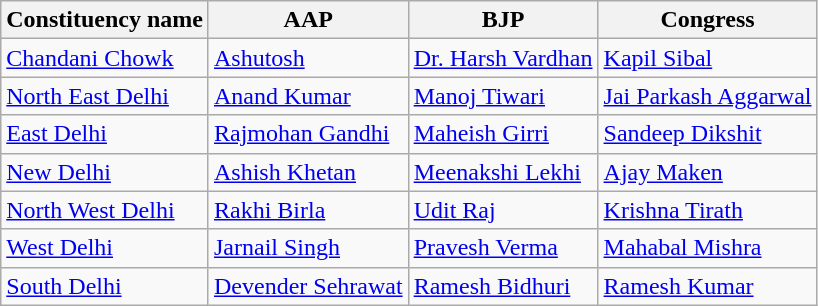<table class="wikitable" border="1">
<tr>
<th>Constituency name</th>
<th>AAP</th>
<th>BJP</th>
<th>Congress</th>
</tr>
<tr>
<td><a href='#'>Chandani Chowk</a></td>
<td><a href='#'>Ashutosh</a></td>
<td><a href='#'>Dr. Harsh Vardhan</a></td>
<td><a href='#'>Kapil Sibal</a></td>
</tr>
<tr>
<td><a href='#'>North East Delhi</a></td>
<td><a href='#'>Anand Kumar</a></td>
<td><a href='#'>Manoj Tiwari</a></td>
<td><a href='#'>Jai Parkash Aggarwal</a></td>
</tr>
<tr>
<td><a href='#'>East Delhi</a></td>
<td><a href='#'>Rajmohan Gandhi</a></td>
<td><a href='#'>Maheish Girri</a></td>
<td><a href='#'>Sandeep Dikshit</a></td>
</tr>
<tr>
<td><a href='#'>New Delhi</a></td>
<td><a href='#'>Ashish Khetan</a></td>
<td><a href='#'>Meenakshi Lekhi</a></td>
<td><a href='#'>Ajay Maken</a></td>
</tr>
<tr>
<td><a href='#'>North West Delhi</a></td>
<td><a href='#'>Rakhi Birla</a></td>
<td><a href='#'>Udit Raj</a></td>
<td><a href='#'>Krishna Tirath</a></td>
</tr>
<tr>
<td><a href='#'>West Delhi</a></td>
<td><a href='#'>Jarnail Singh</a></td>
<td><a href='#'>Pravesh Verma</a></td>
<td><a href='#'>Mahabal Mishra</a></td>
</tr>
<tr>
<td><a href='#'>South Delhi</a></td>
<td><a href='#'>Devender Sehrawat</a></td>
<td><a href='#'>Ramesh Bidhuri</a></td>
<td><a href='#'>Ramesh Kumar</a></td>
</tr>
</table>
